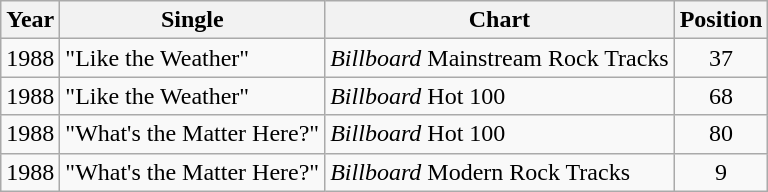<table class="wikitable">
<tr>
<th>Year</th>
<th>Single</th>
<th>Chart</th>
<th>Position</th>
</tr>
<tr>
<td align="center">1988</td>
<td>"Like the Weather"</td>
<td><em>Billboard</em> Mainstream Rock Tracks</td>
<td align="center">37</td>
</tr>
<tr>
<td align="center">1988</td>
<td>"Like the Weather"</td>
<td><em>Billboard</em> Hot 100</td>
<td align="center">68</td>
</tr>
<tr>
<td align="center">1988</td>
<td>"What's the Matter Here?"</td>
<td><em>Billboard</em> Hot 100</td>
<td align="center">80</td>
</tr>
<tr>
<td align="center">1988</td>
<td>"What's the Matter Here?"</td>
<td><em>Billboard</em> Modern Rock Tracks</td>
<td align="center">9</td>
</tr>
</table>
